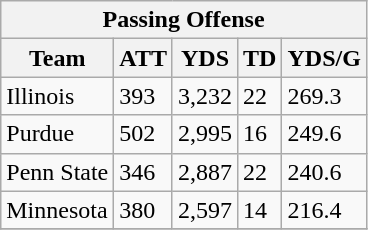<table class="wikitable">
<tr>
<th colspan="7" align="center">Passing Offense</th>
</tr>
<tr>
<th>Team</th>
<th>ATT</th>
<th>YDS</th>
<th>TD</th>
<th>YDS/G</th>
</tr>
<tr>
<td>Illinois</td>
<td>393</td>
<td>3,232</td>
<td>22</td>
<td>269.3</td>
</tr>
<tr>
<td>Purdue</td>
<td>502</td>
<td>2,995</td>
<td>16</td>
<td>249.6</td>
</tr>
<tr>
<td>Penn State</td>
<td>346</td>
<td>2,887</td>
<td>22</td>
<td>240.6</td>
</tr>
<tr>
<td>Minnesota</td>
<td>380</td>
<td>2,597</td>
<td>14</td>
<td>216.4</td>
</tr>
<tr>
</tr>
</table>
